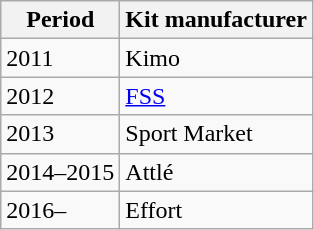<table class="wikitable">
<tr>
<th>Period</th>
<th>Kit manufacturer</th>
</tr>
<tr>
<td>2011</td>
<td> Kimo</td>
</tr>
<tr>
<td>2012</td>
<td> <a href='#'>FSS</a></td>
</tr>
<tr>
<td>2013</td>
<td> Sport Market </td>
</tr>
<tr>
<td>2014–2015</td>
<td> Attlé</td>
</tr>
<tr>
<td>2016–</td>
<td> Effort</td>
</tr>
</table>
